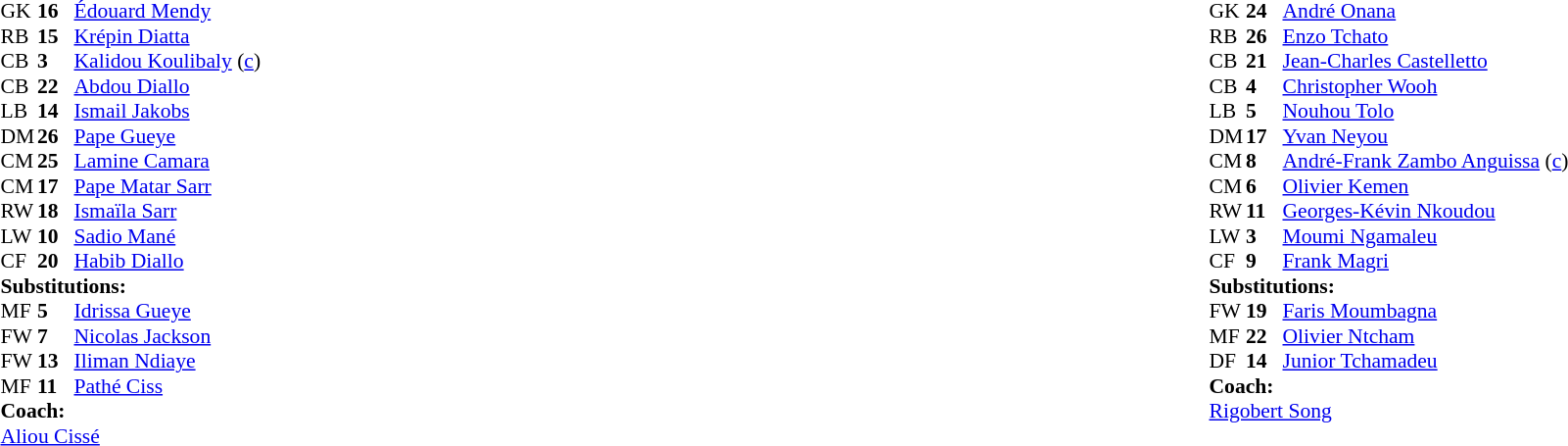<table width="100%">
<tr>
<td valign="top" width="40%"><br><table style="font-size:90%" cellspacing="0" cellpadding="0">
<tr>
<th width=25></th>
<th width=25></th>
</tr>
<tr>
<td>GK</td>
<td><strong>16</strong></td>
<td><a href='#'>Édouard Mendy</a></td>
</tr>
<tr>
<td>RB</td>
<td><strong>15</strong></td>
<td><a href='#'>Krépin Diatta</a></td>
</tr>
<tr>
<td>CB</td>
<td><strong>3</strong></td>
<td><a href='#'>Kalidou Koulibaly</a> (<a href='#'>c</a>)</td>
</tr>
<tr>
<td>CB</td>
<td><strong>22</strong></td>
<td><a href='#'>Abdou Diallo</a></td>
<td></td>
</tr>
<tr>
<td>LB</td>
<td><strong>14</strong></td>
<td><a href='#'>Ismail Jakobs</a></td>
</tr>
<tr>
<td>DM</td>
<td><strong>26</strong></td>
<td><a href='#'>Pape Gueye</a></td>
</tr>
<tr>
<td>CM</td>
<td><strong>25</strong></td>
<td><a href='#'>Lamine Camara</a></td>
<td></td>
<td></td>
</tr>
<tr>
<td>CM</td>
<td><strong>17</strong></td>
<td><a href='#'>Pape Matar Sarr</a></td>
<td></td>
<td></td>
</tr>
<tr>
<td>RW</td>
<td><strong>18</strong></td>
<td><a href='#'>Ismaïla Sarr</a></td>
<td></td>
<td></td>
</tr>
<tr>
<td>LW</td>
<td><strong>10</strong></td>
<td><a href='#'>Sadio Mané</a></td>
</tr>
<tr>
<td>CF</td>
<td><strong>20</strong></td>
<td><a href='#'>Habib Diallo</a></td>
<td></td>
<td></td>
</tr>
<tr>
<td colspan=3><strong>Substitutions:</strong></td>
</tr>
<tr>
<td>MF</td>
<td><strong>5</strong></td>
<td><a href='#'>Idrissa Gueye</a></td>
<td></td>
<td></td>
</tr>
<tr>
<td>FW</td>
<td><strong>7</strong></td>
<td><a href='#'>Nicolas Jackson</a></td>
<td></td>
<td></td>
</tr>
<tr>
<td>FW</td>
<td><strong>13</strong></td>
<td><a href='#'>Iliman Ndiaye</a></td>
<td></td>
<td></td>
</tr>
<tr>
<td>MF</td>
<td><strong>11</strong></td>
<td><a href='#'>Pathé Ciss</a></td>
<td></td>
<td></td>
</tr>
<tr>
<td colspan=3><strong>Coach:</strong></td>
</tr>
<tr>
<td colspan=3><a href='#'>Aliou Cissé</a></td>
</tr>
</table>
</td>
<td valign="top"></td>
<td valign="top" width="50%"><br><table style="font-size:90%; margin:auto" cellspacing="0" cellpadding="0">
<tr>
<th width=25></th>
<th width=25></th>
</tr>
<tr>
<td>GK</td>
<td><strong>24</strong></td>
<td><a href='#'>André Onana</a></td>
</tr>
<tr>
<td>RB</td>
<td><strong>26</strong></td>
<td><a href='#'>Enzo Tchato</a></td>
<td></td>
<td></td>
</tr>
<tr>
<td>CB</td>
<td><strong>21</strong></td>
<td><a href='#'>Jean-Charles Castelletto</a></td>
<td></td>
</tr>
<tr>
<td>CB</td>
<td><strong>4</strong></td>
<td><a href='#'>Christopher Wooh</a></td>
</tr>
<tr>
<td>LB</td>
<td><strong>5</strong></td>
<td><a href='#'>Nouhou Tolo</a></td>
</tr>
<tr>
<td>DM</td>
<td><strong>17</strong></td>
<td><a href='#'>Yvan Neyou</a></td>
<td></td>
<td></td>
</tr>
<tr>
<td>CM</td>
<td><strong>8</strong></td>
<td><a href='#'>André-Frank Zambo Anguissa</a> (<a href='#'>c</a>)</td>
</tr>
<tr>
<td>CM</td>
<td><strong>6</strong></td>
<td><a href='#'>Olivier Kemen</a></td>
<td></td>
</tr>
<tr>
<td>RW</td>
<td><strong>11</strong></td>
<td><a href='#'>Georges-Kévin Nkoudou</a></td>
</tr>
<tr>
<td>LW</td>
<td><strong>3</strong></td>
<td><a href='#'>Moumi Ngamaleu</a></td>
<td></td>
<td></td>
</tr>
<tr>
<td>CF</td>
<td><strong>9</strong></td>
<td><a href='#'>Frank Magri</a></td>
</tr>
<tr>
<td colspan=3><strong>Substitutions:</strong></td>
</tr>
<tr>
<td>FW</td>
<td><strong>19</strong></td>
<td><a href='#'>Faris Moumbagna</a></td>
<td></td>
<td></td>
</tr>
<tr>
<td>MF</td>
<td><strong>22</strong></td>
<td><a href='#'>Olivier Ntcham</a></td>
<td></td>
<td></td>
</tr>
<tr>
<td>DF</td>
<td><strong>14</strong></td>
<td><a href='#'>Junior Tchamadeu</a></td>
<td></td>
<td></td>
</tr>
<tr>
<td colspan=3><strong>Coach:</strong></td>
</tr>
<tr>
<td colspan=3><a href='#'>Rigobert Song</a></td>
</tr>
</table>
</td>
</tr>
</table>
